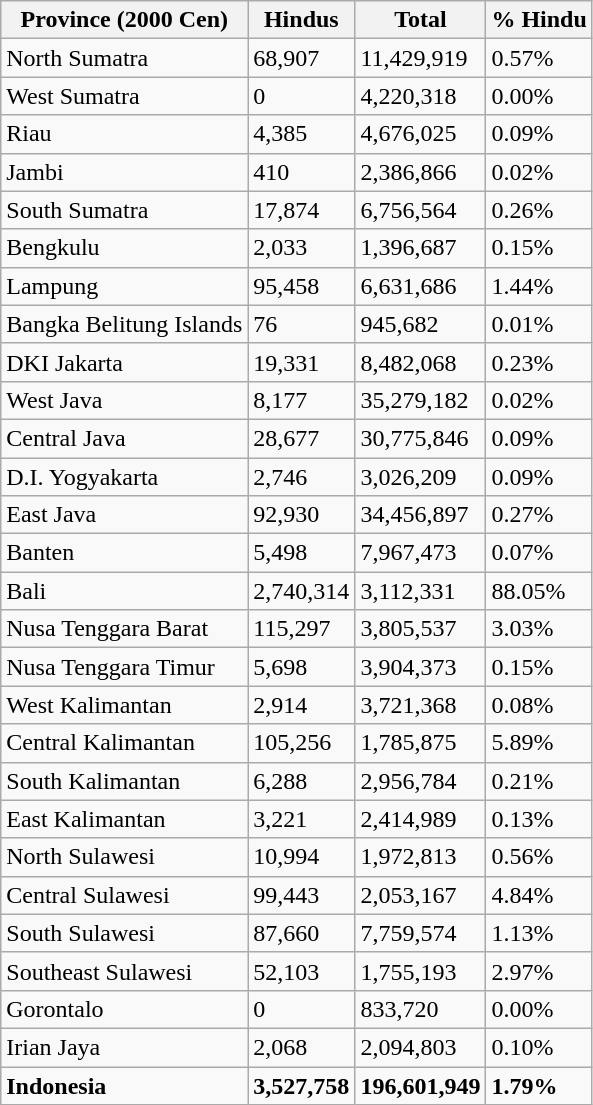<table class="wikitable sortable">
<tr>
<th>Province (2000 Cen)</th>
<th>Hindus</th>
<th>Total</th>
<th>% Hindu</th>
</tr>
<tr>
<td>North Sumatra</td>
<td>68,907</td>
<td>11,429,919</td>
<td>0.57%</td>
</tr>
<tr>
<td>West Sumatra</td>
<td>0</td>
<td>4,220,318</td>
<td>0.00%</td>
</tr>
<tr>
<td>Riau</td>
<td>4,385</td>
<td>4,676,025</td>
<td>0.09%</td>
</tr>
<tr>
<td>Jambi</td>
<td>410</td>
<td>2,386,866</td>
<td>0.02%</td>
</tr>
<tr>
<td>South Sumatra</td>
<td>17,874</td>
<td>6,756,564</td>
<td>0.26%</td>
</tr>
<tr>
<td>Bengkulu</td>
<td>2,033</td>
<td>1,396,687</td>
<td>0.15%</td>
</tr>
<tr>
<td>Lampung</td>
<td>95,458</td>
<td>6,631,686</td>
<td>1.44%</td>
</tr>
<tr>
<td>Bangka Belitung Islands</td>
<td>76</td>
<td>945,682</td>
<td>0.01%</td>
</tr>
<tr>
<td>DKI Jakarta</td>
<td>19,331</td>
<td>8,482,068</td>
<td>0.23%</td>
</tr>
<tr>
<td>West Java</td>
<td>8,177</td>
<td>35,279,182</td>
<td>0.02%</td>
</tr>
<tr>
<td>Central Java</td>
<td>28,677</td>
<td>30,775,846</td>
<td>0.09%</td>
</tr>
<tr>
<td>D.I. Yogyakarta</td>
<td>2,746</td>
<td>3,026,209</td>
<td>0.09%</td>
</tr>
<tr>
<td>East Java</td>
<td>92,930</td>
<td>34,456,897</td>
<td>0.27%</td>
</tr>
<tr>
<td>Banten</td>
<td>5,498</td>
<td>7,967,473</td>
<td>0.07%</td>
</tr>
<tr>
<td>Bali</td>
<td>2,740,314</td>
<td>3,112,331</td>
<td>88.05%</td>
</tr>
<tr>
<td>Nusa Tenggara Barat</td>
<td>115,297</td>
<td>3,805,537</td>
<td>3.03%</td>
</tr>
<tr>
<td>Nusa Tenggara Timur</td>
<td>5,698</td>
<td>3,904,373</td>
<td>0.15%</td>
</tr>
<tr>
<td>West Kalimantan</td>
<td>2,914</td>
<td>3,721,368</td>
<td>0.08%</td>
</tr>
<tr>
<td>Central Kalimantan</td>
<td>105,256</td>
<td>1,785,875</td>
<td>5.89%</td>
</tr>
<tr>
<td>South Kalimantan</td>
<td>6,288</td>
<td>2,956,784</td>
<td>0.21%</td>
</tr>
<tr>
<td>East Kalimantan</td>
<td>3,221</td>
<td>2,414,989</td>
<td>0.13%</td>
</tr>
<tr>
<td>North Sulawesi</td>
<td>10,994</td>
<td>1,972,813</td>
<td>0.56%</td>
</tr>
<tr>
<td>Central Sulawesi</td>
<td>99,443</td>
<td>2,053,167</td>
<td>4.84%</td>
</tr>
<tr>
<td>South Sulawesi</td>
<td>87,660</td>
<td>7,759,574</td>
<td>1.13%</td>
</tr>
<tr>
<td>Southeast Sulawesi</td>
<td>52,103</td>
<td>1,755,193</td>
<td>2.97%</td>
</tr>
<tr>
<td>Gorontalo</td>
<td>0</td>
<td>833,720</td>
<td>0.00%</td>
</tr>
<tr>
<td>Irian Jaya</td>
<td>2,068</td>
<td>2,094,803</td>
<td>0.10%</td>
</tr>
<tr>
<td><strong>Indonesia</strong></td>
<td><strong>3,527,758</strong></td>
<td><strong>196,601,949</strong></td>
<td><strong>1.79%</strong></td>
</tr>
</table>
